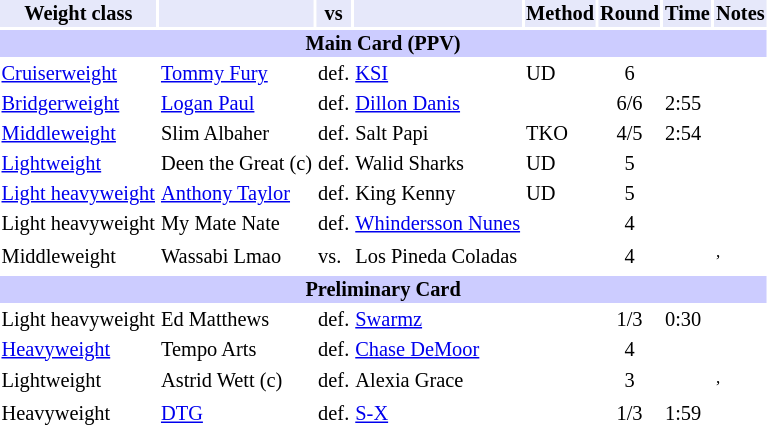<table class="toccolours" style="font-size: 85%;">
<tr>
<th style="background:#e6e8fa; color:#000; text-align:center;">Weight class</th>
<th style="background:#e6e8fa; color:#000; text-align:center;"></th>
<th style="background:#e6e8fa; color:#000; text-align:center;">vs</th>
<th style="background:#e6e8fa; color:#000; text-align:center;"></th>
<th style="background:#e6e8fa; color:#000; text-align:center;">Method</th>
<th style="background:#e6e8fa; color:#000; text-align:center;">Round</th>
<th style="background:#e6e8fa; color:#000; text-align:center;">Time</th>
<th style="background:#e6e8fa; color:#000; text-align:center;">Notes</th>
</tr>
<tr>
<th colspan="8" style="background-color: #ccccff;">Main Card (PPV)</th>
</tr>
<tr>
<td><a href='#'>Cruiserweight</a></td>
<td><a href='#'>Tommy Fury</a></td>
<td>def.</td>
<td><a href='#'>KSI</a></td>
<td>UD</td>
<td align="center">6</td>
<td></td>
<td></td>
</tr>
<tr>
<td><a href='#'>Bridgerweight</a></td>
<td><a href='#'>Logan Paul</a></td>
<td>def.</td>
<td><a href='#'>Dillon Danis</a></td>
<td></td>
<td align="center">6/6</td>
<td>2:55</td>
<td></td>
</tr>
<tr>
<td><a href='#'>Middleweight</a></td>
<td>Slim Albaher</td>
<td>def.</td>
<td>Salt Papi</td>
<td>TKO</td>
<td align="center">4/5</td>
<td>2:54</td>
<td></td>
</tr>
<tr>
<td><a href='#'>Lightweight</a></td>
<td>Deen the Great (c)</td>
<td>def.</td>
<td>Walid Sharks</td>
<td>UD</td>
<td align="center">5</td>
<td></td>
<td></td>
</tr>
<tr>
<td><a href='#'>Light heavyweight</a></td>
<td><a href='#'>Anthony Taylor</a></td>
<td>def.</td>
<td>King Kenny</td>
<td>UD</td>
<td align="center">5</td>
<td></td>
<td></td>
</tr>
<tr>
<td>Light heavyweight</td>
<td>My Mate Nate</td>
<td>def.</td>
<td><a href='#'>Whindersson Nunes</a></td>
<td></td>
<td align="center">4</td>
<td></td>
<td></td>
</tr>
<tr>
<td>Middleweight</td>
<td>Wassabi Lmao<br></td>
<td>vs.</td>
<td>Los Pineda Coladas<br></td>
<td></td>
<td align="center">4</td>
<td></td>
<td><sup>, </sup></td>
</tr>
<tr>
<th colspan="8" style="background-color: #ccccff;">Preliminary Card</th>
</tr>
<tr>
<td>Light heavyweight</td>
<td>Ed Matthews</td>
<td>def.</td>
<td><a href='#'>Swarmz</a></td>
<td></td>
<td align="center">1/3</td>
<td>0:30</td>
<td></td>
</tr>
<tr>
<td><a href='#'>Heavyweight</a></td>
<td>Tempo Arts</td>
<td>def.</td>
<td><a href='#'>Chase DeMoor</a></td>
<td></td>
<td align="center">4</td>
<td></td>
<td></td>
</tr>
<tr>
<td>Lightweight</td>
<td>Astrid Wett (c)</td>
<td>def.</td>
<td>Alexia Grace</td>
<td></td>
<td align="center">3</td>
<td></td>
<td><sup>,</sup> </td>
</tr>
<tr>
<td>Heavyweight</td>
<td><a href='#'>DTG</a></td>
<td>def.</td>
<td><a href='#'>S-X</a></td>
<td></td>
<td align="center">1/3</td>
<td>1:59</td>
<td></td>
</tr>
</table>
